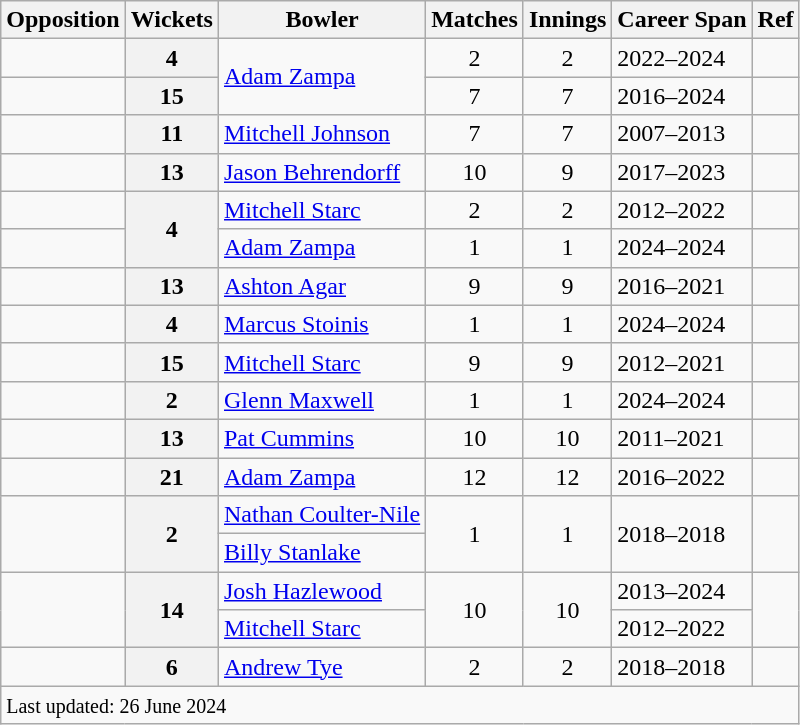<table class="wikitable plainrowheaders sortable">
<tr>
<th scope="col">Opposition</th>
<th scope="col">Wickets</th>
<th scope="col">Bowler</th>
<th scope="col">Matches</th>
<th scope="col">Innings</th>
<th scope="col">Career Span</th>
<th scope="col">Ref</th>
</tr>
<tr>
<td></td>
<th>4</th>
<td rowspan=2><a href='#'>Adam Zampa</a></td>
<td align=center>2</td>
<td align=center>2</td>
<td>2022–2024</td>
<td></td>
</tr>
<tr>
<td></td>
<th>15</th>
<td align=center>7</td>
<td align=center>7</td>
<td>2016–2024</td>
<td></td>
</tr>
<tr>
<td></td>
<th>11</th>
<td><a href='#'>Mitchell Johnson</a></td>
<td align=center>7</td>
<td align=center>7</td>
<td>2007–2013</td>
<td></td>
</tr>
<tr>
<td></td>
<th>13</th>
<td><a href='#'>Jason Behrendorff</a></td>
<td align=center>10</td>
<td align=center>9</td>
<td>2017–2023</td>
<td></td>
</tr>
<tr>
<td></td>
<th rowspan=2>4</th>
<td><a href='#'>Mitchell Starc</a></td>
<td align=center>2</td>
<td align=center>2</td>
<td>2012–2022</td>
<td></td>
</tr>
<tr>
<td></td>
<td><a href='#'>Adam Zampa</a></td>
<td align=center>1</td>
<td align=center>1</td>
<td>2024–2024</td>
<td></td>
</tr>
<tr>
<td></td>
<th>13</th>
<td><a href='#'>Ashton Agar</a></td>
<td align=center>9</td>
<td align=center>9</td>
<td>2016–2021</td>
<td></td>
</tr>
<tr>
<td></td>
<th>4</th>
<td><a href='#'>Marcus Stoinis</a></td>
<td align=center>1</td>
<td align=center>1</td>
<td>2024–2024</td>
<td></td>
</tr>
<tr>
<td></td>
<th>15</th>
<td><a href='#'>Mitchell Starc</a></td>
<td align=center>9</td>
<td align=center>9</td>
<td>2012–2021</td>
<td></td>
</tr>
<tr>
<td></td>
<th>2</th>
<td><a href='#'>Glenn Maxwell</a></td>
<td align=center>1</td>
<td align=center>1</td>
<td>2024–2024</td>
<td></td>
</tr>
<tr>
<td></td>
<th>13</th>
<td><a href='#'>Pat Cummins</a></td>
<td align=center>10</td>
<td align=center>10</td>
<td>2011–2021</td>
<td></td>
</tr>
<tr>
<td></td>
<th>21</th>
<td><a href='#'>Adam Zampa</a></td>
<td align=center>12</td>
<td align=center>12</td>
<td>2016–2022</td>
<td></td>
</tr>
<tr>
<td rowspan=2></td>
<th rowspan=2>2</th>
<td><a href='#'>Nathan Coulter-Nile</a></td>
<td align=center rowspan=2>1</td>
<td align=center rowspan=2>1</td>
<td rowspan=2>2018–2018</td>
<td rowspan=2></td>
</tr>
<tr>
<td><a href='#'>Billy Stanlake</a></td>
</tr>
<tr>
<td rowspan=2></td>
<th rowspan=2>14</th>
<td><a href='#'>Josh Hazlewood</a></td>
<td align=center rowspan=2>10</td>
<td align=center rowspan=2>10</td>
<td>2013–2024</td>
<td rowspan=2></td>
</tr>
<tr>
<td><a href='#'>Mitchell Starc</a></td>
<td>2012–2022</td>
</tr>
<tr>
<td></td>
<th>6</th>
<td><a href='#'>Andrew Tye</a></td>
<td align=center>2</td>
<td align=center>2</td>
<td>2018–2018</td>
<td></td>
</tr>
<tr>
<td colspan=7><small>Last updated: 26 June 2024</small></td>
</tr>
</table>
